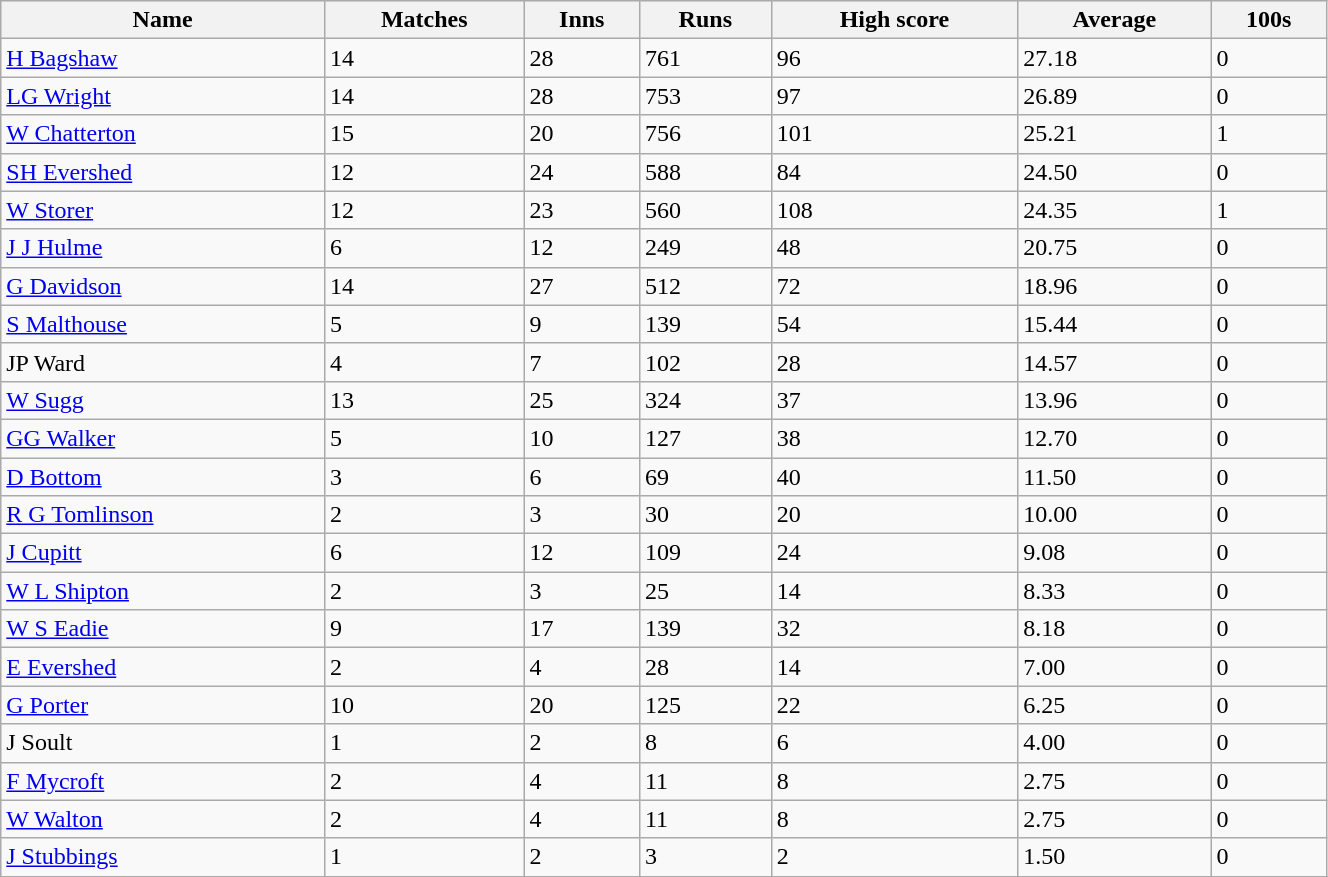<table class="wikitable sortable" width="70%">
<tr bgcolor="#efefef">
<th>Name</th>
<th>Matches</th>
<th>Inns</th>
<th>Runs</th>
<th>High score</th>
<th>Average</th>
<th>100s</th>
</tr>
<tr>
<td><a href='#'>H Bagshaw</a></td>
<td>14</td>
<td>28</td>
<td>761</td>
<td>96</td>
<td>27.18</td>
<td>0</td>
</tr>
<tr>
<td><a href='#'>LG Wright</a></td>
<td>14</td>
<td>28</td>
<td>753</td>
<td>97</td>
<td>26.89</td>
<td>0</td>
</tr>
<tr>
<td><a href='#'>W Chatterton</a></td>
<td>15</td>
<td>20</td>
<td>756</td>
<td>101</td>
<td>25.21</td>
<td>1</td>
</tr>
<tr>
<td><a href='#'>SH Evershed</a></td>
<td>12</td>
<td>24</td>
<td>588</td>
<td>84</td>
<td>24.50</td>
<td>0</td>
</tr>
<tr>
<td><a href='#'>W Storer</a></td>
<td>12</td>
<td>23</td>
<td>560</td>
<td>108</td>
<td>24.35</td>
<td>1</td>
</tr>
<tr>
<td><a href='#'>J J Hulme</a></td>
<td>6</td>
<td>12</td>
<td>249</td>
<td>48</td>
<td>20.75</td>
<td>0</td>
</tr>
<tr>
<td><a href='#'>G Davidson</a></td>
<td>14</td>
<td>27</td>
<td>512</td>
<td>72</td>
<td>18.96</td>
<td>0</td>
</tr>
<tr>
<td><a href='#'>S Malthouse</a></td>
<td>5</td>
<td>9</td>
<td>139</td>
<td>54</td>
<td>15.44</td>
<td>0</td>
</tr>
<tr>
<td>JP Ward </td>
<td>4</td>
<td>7</td>
<td>102</td>
<td>28</td>
<td>14.57</td>
<td>0</td>
</tr>
<tr>
<td><a href='#'>W Sugg</a></td>
<td>13</td>
<td>25</td>
<td>324</td>
<td>37</td>
<td>13.96</td>
<td>0</td>
</tr>
<tr>
<td><a href='#'>GG Walker</a></td>
<td>5</td>
<td>10</td>
<td>127</td>
<td>38</td>
<td>12.70</td>
<td>0</td>
</tr>
<tr>
<td><a href='#'>D Bottom</a></td>
<td>3</td>
<td>6</td>
<td>69</td>
<td>40</td>
<td>11.50</td>
<td>0</td>
</tr>
<tr>
<td><a href='#'>R G Tomlinson</a></td>
<td>2</td>
<td>3</td>
<td>30</td>
<td>20</td>
<td>10.00</td>
<td>0</td>
</tr>
<tr>
<td><a href='#'>J Cupitt</a></td>
<td>6</td>
<td>12</td>
<td>109</td>
<td>24</td>
<td>9.08</td>
<td>0</td>
</tr>
<tr>
<td><a href='#'>W L Shipton</a></td>
<td>2</td>
<td>3</td>
<td>25</td>
<td>14</td>
<td>8.33</td>
<td>0</td>
</tr>
<tr>
<td><a href='#'>W S Eadie</a></td>
<td>9</td>
<td>17</td>
<td>139</td>
<td>32</td>
<td>8.18</td>
<td>0</td>
</tr>
<tr>
<td><a href='#'>E Evershed</a></td>
<td>2</td>
<td>4</td>
<td>28</td>
<td>14</td>
<td>7.00</td>
<td>0</td>
</tr>
<tr>
<td><a href='#'>G Porter</a></td>
<td>10</td>
<td>20</td>
<td>125</td>
<td>22</td>
<td>6.25</td>
<td>0</td>
</tr>
<tr>
<td>J Soult </td>
<td>1</td>
<td>2</td>
<td>8</td>
<td>6</td>
<td>4.00</td>
<td>0</td>
</tr>
<tr>
<td><a href='#'>F Mycroft</a></td>
<td>2</td>
<td>4</td>
<td>11</td>
<td>8</td>
<td>2.75</td>
<td>0</td>
</tr>
<tr>
<td><a href='#'>W Walton</a></td>
<td>2</td>
<td>4</td>
<td>11</td>
<td>8</td>
<td>2.75</td>
<td>0</td>
</tr>
<tr>
<td><a href='#'>J Stubbings</a></td>
<td>1</td>
<td>2</td>
<td>3</td>
<td>2</td>
<td>1.50</td>
<td>0</td>
</tr>
<tr>
</tr>
</table>
